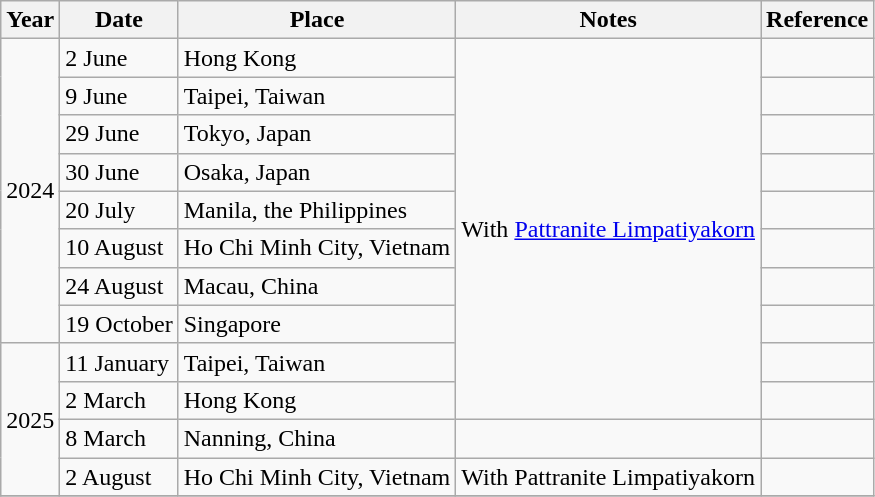<table class="wikitable collapsible collapsed">
<tr>
<th>Year</th>
<th>Date</th>
<th>Place</th>
<th>Notes</th>
<th>Reference</th>
</tr>
<tr>
<td rowspan=8>2024</td>
<td>2 June</td>
<td>Hong Kong</td>
<td rowspan=10>With <a href='#'>Pattranite Limpatiyakorn</a></td>
<td></td>
</tr>
<tr>
<td>9 June</td>
<td>Taipei, Taiwan</td>
<td></td>
</tr>
<tr>
<td>29 June</td>
<td>Tokyo, Japan</td>
<td></td>
</tr>
<tr>
<td>30 June</td>
<td>Osaka, Japan</td>
<td></td>
</tr>
<tr>
<td>20 July</td>
<td>Manila, the Philippines</td>
<td></td>
</tr>
<tr>
<td>10 August</td>
<td>Ho Chi Minh City, Vietnam</td>
<td></td>
</tr>
<tr>
<td>24 August</td>
<td>Macau, China</td>
<td></td>
</tr>
<tr>
<td>19 October</td>
<td>Singapore</td>
<td></td>
</tr>
<tr>
<td rowspan=4>2025</td>
<td>11 January</td>
<td>Taipei, Taiwan</td>
<td></td>
</tr>
<tr>
<td>2 March</td>
<td>Hong Kong</td>
<td></td>
</tr>
<tr>
<td>8 March</td>
<td>Nanning, China</td>
<td></td>
<td></td>
</tr>
<tr>
<td>2 August</td>
<td>Ho Chi Minh City, Vietnam</td>
<td>With Pattranite Limpatiyakorn</td>
<td></td>
</tr>
<tr>
</tr>
</table>
